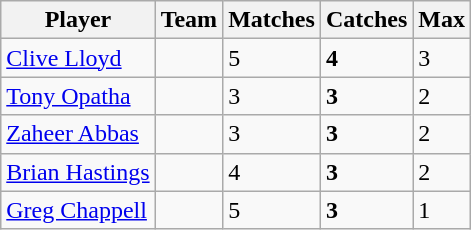<table class="wikitable">
<tr>
<th>Player</th>
<th>Team</th>
<th>Matches</th>
<th>Catches</th>
<th>Max</th>
</tr>
<tr>
<td><a href='#'>Clive Lloyd</a></td>
<td></td>
<td>5</td>
<td><strong>4</strong></td>
<td>3</td>
</tr>
<tr>
<td><a href='#'>Tony Opatha</a></td>
<td></td>
<td>3</td>
<td><strong>3</strong></td>
<td>2</td>
</tr>
<tr>
<td><a href='#'>Zaheer Abbas</a></td>
<td></td>
<td>3</td>
<td><strong>3</strong></td>
<td>2</td>
</tr>
<tr>
<td><a href='#'>Brian Hastings</a></td>
<td></td>
<td>4</td>
<td><strong>3</strong></td>
<td>2</td>
</tr>
<tr>
<td><a href='#'>Greg Chappell</a></td>
<td></td>
<td>5</td>
<td><strong>3</strong></td>
<td>1</td>
</tr>
</table>
